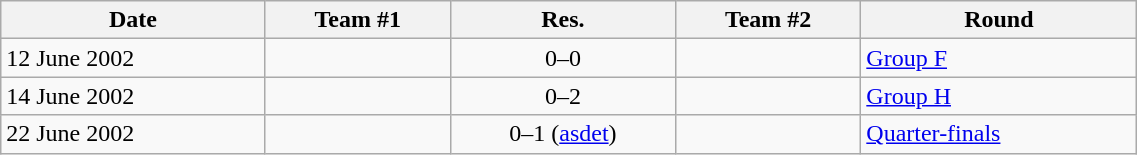<table class="wikitable" style="text-align: left;" width="60%">
<tr>
<th>Date</th>
<th>Team #1</th>
<th>Res.</th>
<th>Team #2</th>
<th>Round</th>
</tr>
<tr>
<td>12 June 2002</td>
<td></td>
<td style="text-align:center;">0–0</td>
<td></td>
<td><a href='#'>Group F</a></td>
</tr>
<tr>
<td>14 June 2002</td>
<td></td>
<td style="text-align:center;">0–2</td>
<td></td>
<td><a href='#'>Group H</a></td>
</tr>
<tr>
<td>22 June 2002</td>
<td></td>
<td style="text-align:center;">0–1 (<a href='#'>asdet</a>)</td>
<td></td>
<td><a href='#'>Quarter-finals</a></td>
</tr>
</table>
